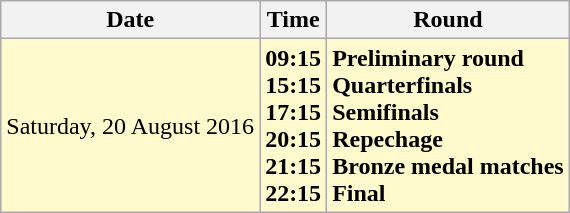<table class="wikitable">
<tr>
<th>Date</th>
<th>Time</th>
<th>Round</th>
</tr>
<tr>
<td style=background:lemonchiffon>Saturday, 20 August 2016</td>
<td style=background:lemonchiffon><strong>09:15<br>15:15<br>17:15<br>20:15<br>21:15<br>22:15</strong></td>
<td style=background:lemonchiffon><strong>Preliminary round<br>Quarterfinals<br>Semifinals<br>Repechage<br>Bronze medal matches<br>Final</strong></td>
</tr>
</table>
